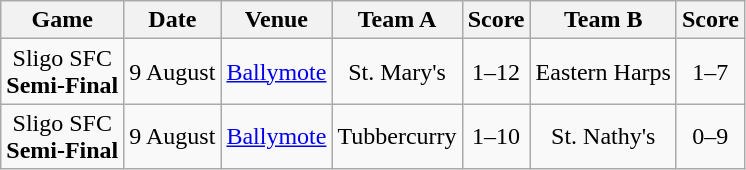<table class="wikitable">
<tr>
<th>Game</th>
<th>Date</th>
<th>Venue</th>
<th>Team A</th>
<th>Score</th>
<th>Team B</th>
<th>Score</th>
</tr>
<tr align="center">
<td>Sligo SFC<br><strong>Semi-Final</strong></td>
<td>9 August</td>
<td><a href='#'>Ballymote</a></td>
<td>St. Mary's</td>
<td>1–12</td>
<td>Eastern Harps</td>
<td>1–7</td>
</tr>
<tr align="center">
<td>Sligo SFC<br><strong>Semi-Final</strong></td>
<td>9 August</td>
<td><a href='#'>Ballymote</a></td>
<td>Tubbercurry</td>
<td>1–10</td>
<td>St. Nathy's</td>
<td>0–9</td>
</tr>
</table>
